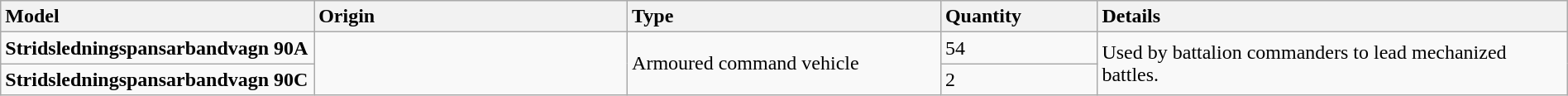<table class="wikitable" style="width:100%;">
<tr>
<th style="text-align:left;width:20%;">Model</th>
<th style="text-align:left;width:20%;">Origin</th>
<th style="text-align:left;width:20%;">Type</th>
<th style="text-align:left;width:10%;">Quantity</th>
<th style="text-align:left;width:30%;">Details</th>
</tr>
<tr>
<td><strong>Strids­lednings­pansar­band­vagn 90A</strong></td>
<td rowspan="2"></td>
<td rowspan="2">Armoured command vehicle</td>
<td>54</td>
<td rowspan="2">Used by battalion commanders to lead mechanized battles.</td>
</tr>
<tr>
<td><strong>Strids­lednings­pansar­band­vagn 90C</strong></td>
<td>2</td>
</tr>
</table>
